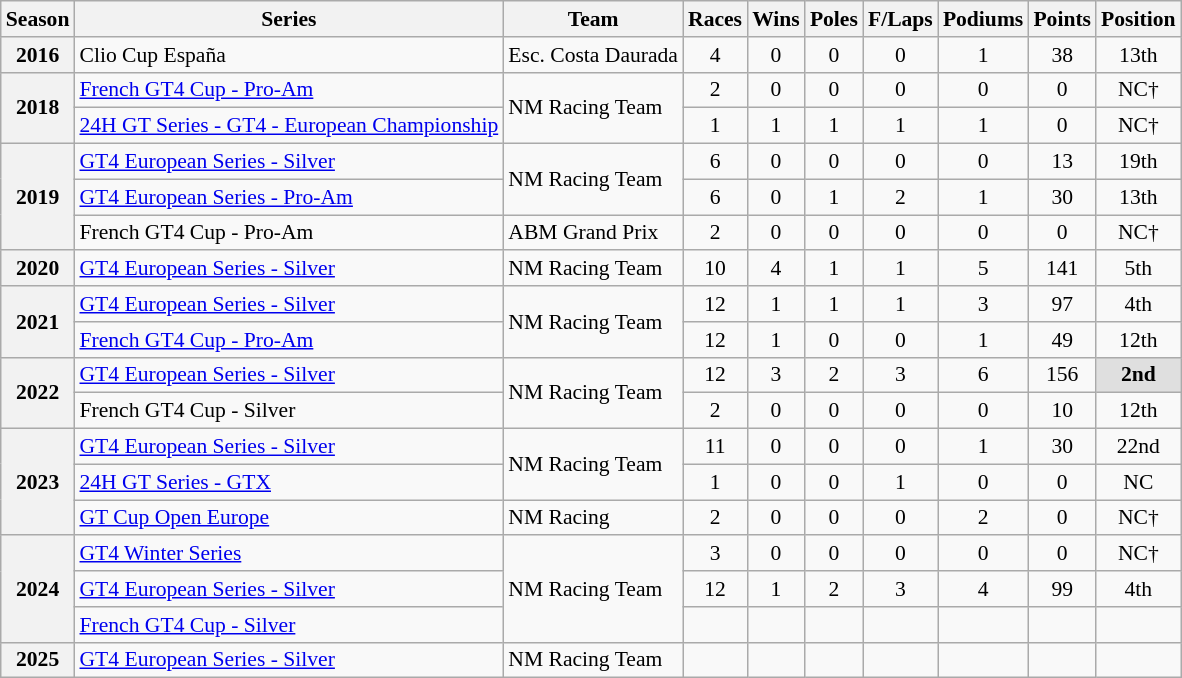<table class="wikitable" style="font-size: 90%; text-align:center">
<tr>
<th>Season</th>
<th>Series</th>
<th>Team</th>
<th>Races</th>
<th>Wins</th>
<th>Poles</th>
<th>F/Laps</th>
<th>Podiums</th>
<th>Points</th>
<th>Position</th>
</tr>
<tr>
<th>2016</th>
<td align="left">Clio Cup España</td>
<td align="left">Esc. Costa Daurada</td>
<td>4</td>
<td>0</td>
<td>0</td>
<td>0</td>
<td>1</td>
<td>38</td>
<td>13th</td>
</tr>
<tr>
<th rowspan="2">2018</th>
<td align="left"><a href='#'>French GT4 Cup - Pro-Am</a></td>
<td rowspan="2" align="left">NM Racing Team</td>
<td>2</td>
<td>0</td>
<td>0</td>
<td>0</td>
<td>0</td>
<td>0</td>
<td>NC†</td>
</tr>
<tr>
<td align="left"><a href='#'>24H GT Series - GT4 - European Championship</a></td>
<td>1</td>
<td>1</td>
<td>1</td>
<td>1</td>
<td>1</td>
<td>0</td>
<td>NC†</td>
</tr>
<tr>
<th rowspan="3">2019</th>
<td align="left"><a href='#'>GT4 European Series - Silver</a></td>
<td rowspan="2" align="left">NM Racing Team</td>
<td>6</td>
<td>0</td>
<td>0</td>
<td>0</td>
<td>0</td>
<td>13</td>
<td>19th</td>
</tr>
<tr>
<td align="left"><a href='#'>GT4 European Series - Pro-Am</a></td>
<td>6</td>
<td>0</td>
<td>1</td>
<td>2</td>
<td>1</td>
<td>30</td>
<td>13th</td>
</tr>
<tr>
<td align="left">French GT4 Cup - Pro-Am</td>
<td align="left">ABM Grand Prix</td>
<td>2</td>
<td>0</td>
<td>0</td>
<td>0</td>
<td>0</td>
<td>0</td>
<td>NC†</td>
</tr>
<tr>
<th>2020</th>
<td align="left"><a href='#'>GT4 European Series - Silver</a></td>
<td align="left">NM Racing Team</td>
<td>10</td>
<td>4</td>
<td>1</td>
<td>1</td>
<td>5</td>
<td>141</td>
<td>5th</td>
</tr>
<tr>
<th rowspan="2">2021</th>
<td align="left"><a href='#'>GT4 European Series - Silver</a></td>
<td rowspan="2" align="left">NM Racing Team</td>
<td>12</td>
<td>1</td>
<td>1</td>
<td>1</td>
<td>3</td>
<td>97</td>
<td>4th</td>
</tr>
<tr>
<td align="left"><a href='#'>French GT4 Cup - Pro-Am</a></td>
<td>12</td>
<td>1</td>
<td>0</td>
<td>0</td>
<td>1</td>
<td>49</td>
<td>12th</td>
</tr>
<tr>
<th rowspan="2">2022</th>
<td align="left"><a href='#'>GT4 European Series - Silver</a></td>
<td rowspan="2" align="left">NM Racing Team</td>
<td>12</td>
<td>3</td>
<td>2</td>
<td>3</td>
<td>6</td>
<td>156</td>
<td style="background:#DFDFDF;"><strong>2nd</strong></td>
</tr>
<tr>
<td align="left">French GT4 Cup - Silver</td>
<td>2</td>
<td>0</td>
<td>0</td>
<td>0</td>
<td>0</td>
<td>10</td>
<td>12th</td>
</tr>
<tr>
<th rowspan="3">2023</th>
<td align="left"><a href='#'>GT4 European Series - Silver</a></td>
<td rowspan="2" align="left">NM Racing Team</td>
<td>11</td>
<td>0</td>
<td>0</td>
<td>0</td>
<td>1</td>
<td>30</td>
<td>22nd</td>
</tr>
<tr>
<td align=left><a href='#'>24H GT Series - GTX</a></td>
<td>1</td>
<td>0</td>
<td>0</td>
<td>1</td>
<td>0</td>
<td>0</td>
<td>NC</td>
</tr>
<tr>
<td align=left><a href='#'>GT Cup Open Europe</a></td>
<td align=left>NM Racing</td>
<td>2</td>
<td>0</td>
<td>0</td>
<td>0</td>
<td>2</td>
<td>0</td>
<td>NC†</td>
</tr>
<tr>
<th rowspan="3">2024</th>
<td align=left><a href='#'>GT4 Winter Series</a></td>
<td rowspan="3" align="left">NM Racing Team</td>
<td>3</td>
<td>0</td>
<td>0</td>
<td>0</td>
<td>0</td>
<td>0</td>
<td>NC†</td>
</tr>
<tr>
<td align=left><a href='#'>GT4 European Series - Silver</a></td>
<td>12</td>
<td>1</td>
<td>2</td>
<td>3</td>
<td>4</td>
<td>99</td>
<td>4th</td>
</tr>
<tr>
<td align=left><a href='#'>French GT4 Cup - Silver</a></td>
<td></td>
<td></td>
<td></td>
<td></td>
<td></td>
<td></td>
<td></td>
</tr>
<tr>
<th>2025</th>
<td align=left><a href='#'>GT4 European Series - Silver</a></td>
<td align=left>NM Racing Team</td>
<td></td>
<td></td>
<td></td>
<td></td>
<td></td>
<td></td>
<td></td>
</tr>
</table>
